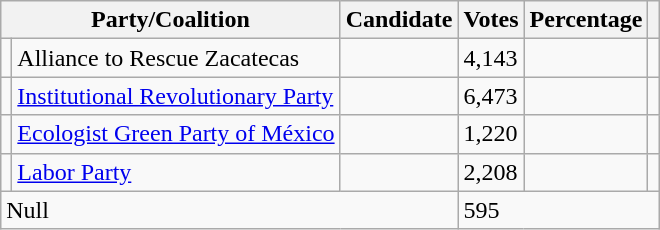<table class="wikitable">
<tr>
<th colspan="2"><strong>Party/Coalition</strong></th>
<th><strong>Candidate</strong></th>
<th><strong>Votes</strong></th>
<th><strong>Percentage</strong></th>
<th></th>
</tr>
<tr>
<td></td>
<td>Alliance to Rescue Zacatecas</td>
<td></td>
<td>4,143</td>
<td></td>
<td></td>
</tr>
<tr>
<td></td>
<td><a href='#'>Institutional Revolutionary Party</a></td>
<td></td>
<td>6,473</td>
<td></td>
<td></td>
</tr>
<tr>
<td></td>
<td><a href='#'>Ecologist Green Party of México</a></td>
<td></td>
<td>1,220</td>
<td></td>
<td></td>
</tr>
<tr>
<td></td>
<td><a href='#'>Labor Party</a></td>
<td></td>
<td>2,208</td>
<td></td>
<td></td>
</tr>
<tr>
<td colspan="3">Null</td>
<td colspan="3">595</td>
</tr>
</table>
